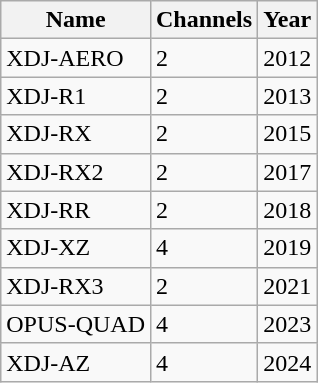<table class="wikitable sortable">
<tr>
<th>Name</th>
<th>Channels</th>
<th>Year</th>
</tr>
<tr>
<td>XDJ-AERO</td>
<td>2</td>
<td>2012</td>
</tr>
<tr>
<td>XDJ-R1</td>
<td>2</td>
<td>2013</td>
</tr>
<tr>
<td>XDJ-RX</td>
<td>2</td>
<td>2015</td>
</tr>
<tr>
<td>XDJ-RX2</td>
<td>2</td>
<td>2017</td>
</tr>
<tr>
<td>XDJ-RR</td>
<td>2</td>
<td>2018</td>
</tr>
<tr>
<td>XDJ-XZ</td>
<td>4</td>
<td>2019</td>
</tr>
<tr>
<td>XDJ-RX3</td>
<td>2</td>
<td>2021</td>
</tr>
<tr>
<td>OPUS-QUAD</td>
<td>4</td>
<td>2023</td>
</tr>
<tr>
<td>XDJ-AZ</td>
<td>4</td>
<td>2024</td>
</tr>
</table>
